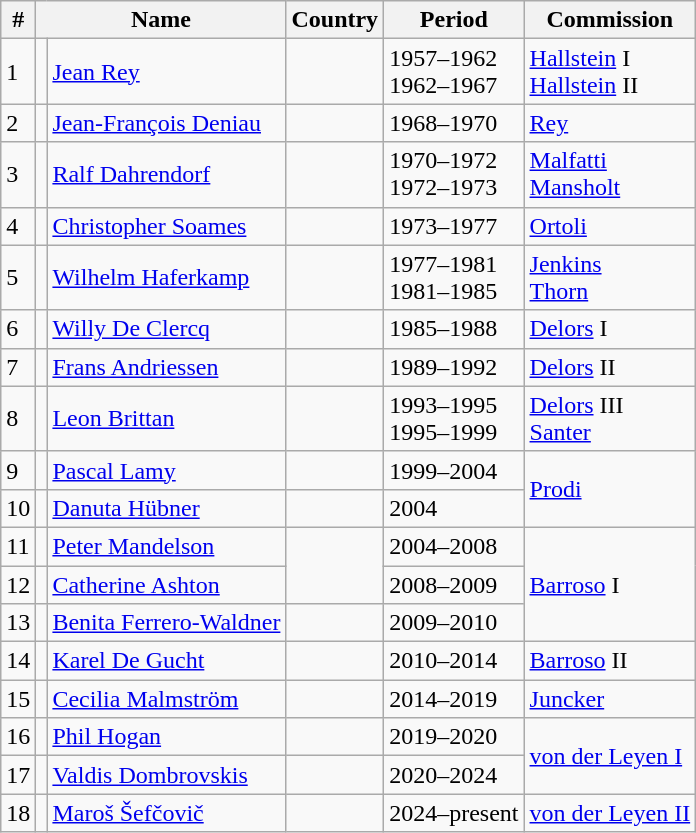<table class="wikitable">
<tr>
<th>#</th>
<th colspan=2>Name</th>
<th>Country</th>
<th>Period</th>
<th>Commission</th>
</tr>
<tr>
<td>1</td>
<td></td>
<td><a href='#'>Jean Rey</a></td>
<td></td>
<td>1957–1962<br>1962–1967</td>
<td><a href='#'>Hallstein</a> I<br><a href='#'>Hallstein</a> II</td>
</tr>
<tr>
<td>2</td>
<td></td>
<td><a href='#'>Jean-François Deniau</a></td>
<td></td>
<td>1968–1970</td>
<td><a href='#'>Rey</a></td>
</tr>
<tr>
<td>3</td>
<td></td>
<td><a href='#'>Ralf Dahrendorf</a></td>
<td></td>
<td>1970–1972<br>1972–1973</td>
<td><a href='#'>Malfatti</a><br><a href='#'>Mansholt</a></td>
</tr>
<tr>
<td>4</td>
<td></td>
<td><a href='#'>Christopher Soames</a></td>
<td></td>
<td>1973–1977</td>
<td><a href='#'>Ortoli</a></td>
</tr>
<tr>
<td>5</td>
<td></td>
<td><a href='#'>Wilhelm Haferkamp</a></td>
<td></td>
<td>1977–1981<br>1981–1985</td>
<td><a href='#'>Jenkins</a><br><a href='#'>Thorn</a></td>
</tr>
<tr>
<td>6</td>
<td></td>
<td><a href='#'>Willy De Clercq</a></td>
<td></td>
<td>1985–1988</td>
<td><a href='#'>Delors</a> I</td>
</tr>
<tr>
<td>7</td>
<td></td>
<td><a href='#'>Frans Andriessen</a></td>
<td></td>
<td>1989–1992</td>
<td><a href='#'>Delors</a> II</td>
</tr>
<tr>
<td>8</td>
<td></td>
<td><a href='#'>Leon Brittan</a></td>
<td></td>
<td>1993–1995<br>1995–1999</td>
<td><a href='#'>Delors</a> III<br><a href='#'>Santer</a></td>
</tr>
<tr>
<td>9</td>
<td></td>
<td><a href='#'>Pascal Lamy</a></td>
<td></td>
<td>1999–2004</td>
<td rowspan="2"><a href='#'>Prodi</a></td>
</tr>
<tr>
<td>10</td>
<td></td>
<td><a href='#'>Danuta Hübner</a></td>
<td></td>
<td>2004</td>
</tr>
<tr>
<td>11</td>
<td></td>
<td><a href='#'>Peter Mandelson</a></td>
<td rowspan="2"></td>
<td>2004–2008</td>
<td rowspan="3"><a href='#'>Barroso</a> I</td>
</tr>
<tr>
<td>12</td>
<td></td>
<td><a href='#'>Catherine Ashton</a></td>
<td>2008–2009</td>
</tr>
<tr>
<td>13</td>
<td></td>
<td><a href='#'>Benita Ferrero-Waldner</a></td>
<td></td>
<td>2009–2010</td>
</tr>
<tr>
<td>14</td>
<td></td>
<td><a href='#'>Karel De Gucht</a></td>
<td></td>
<td>2010–2014</td>
<td><a href='#'>Barroso</a> II</td>
</tr>
<tr>
<td>15</td>
<td></td>
<td><a href='#'>Cecilia Malmström</a></td>
<td></td>
<td>2014–2019</td>
<td><a href='#'>Juncker</a></td>
</tr>
<tr>
<td>16</td>
<td></td>
<td><a href='#'>Phil Hogan</a></td>
<td></td>
<td>2019–2020</td>
<td rowspan="2"><a href='#'>von der Leyen I</a></td>
</tr>
<tr>
<td>17</td>
<td></td>
<td><a href='#'>Valdis Dombrovskis</a></td>
<td></td>
<td>2020–2024</td>
</tr>
<tr>
<td>18</td>
<td></td>
<td><a href='#'>Maroš Šefčovič</a></td>
<td></td>
<td>2024–present</td>
<td><a href='#'>von der Leyen II</a></td>
</tr>
</table>
